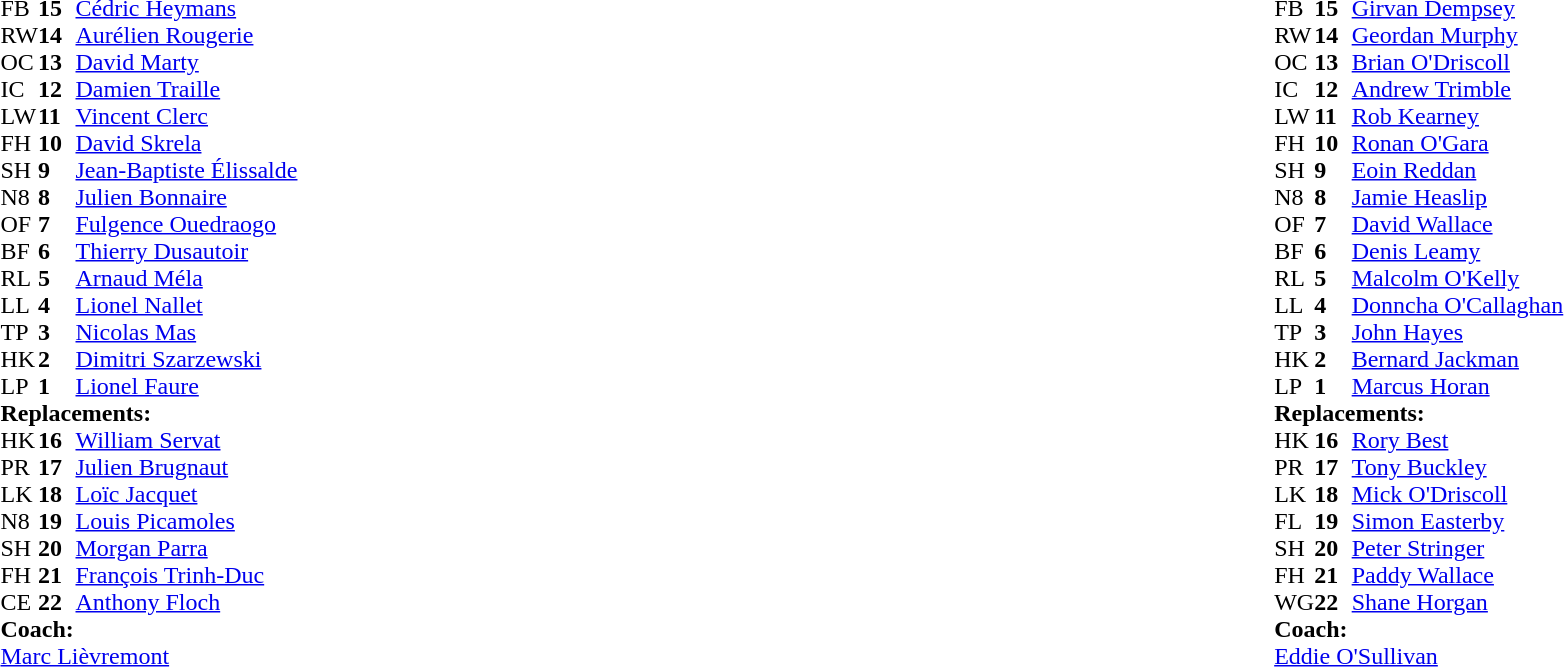<table width="100%">
<tr>
<td valign="top" width="50%"><br><table cellspacing="0" cellpadding="0">
<tr>
<th width="25"></th>
<th width="25"></th>
</tr>
<tr>
<td>FB</td>
<td><strong>15</strong></td>
<td><a href='#'>Cédric Heymans</a></td>
</tr>
<tr>
<td>RW</td>
<td><strong>14</strong></td>
<td><a href='#'>Aurélien Rougerie</a></td>
</tr>
<tr>
<td>OC</td>
<td><strong>13</strong></td>
<td><a href='#'>David Marty</a></td>
</tr>
<tr>
<td>IC</td>
<td><strong>12</strong></td>
<td><a href='#'>Damien Traille</a></td>
</tr>
<tr>
<td>LW</td>
<td><strong>11</strong></td>
<td><a href='#'>Vincent Clerc</a></td>
</tr>
<tr>
<td>FH</td>
<td><strong>10</strong></td>
<td><a href='#'>David Skrela</a></td>
</tr>
<tr>
<td>SH</td>
<td><strong>9</strong></td>
<td><a href='#'>Jean-Baptiste Élissalde</a></td>
</tr>
<tr>
<td>N8</td>
<td><strong>8</strong></td>
<td><a href='#'>Julien Bonnaire</a></td>
</tr>
<tr>
<td>OF</td>
<td><strong>7</strong></td>
<td><a href='#'>Fulgence Ouedraogo</a></td>
</tr>
<tr>
<td>BF</td>
<td><strong>6</strong></td>
<td><a href='#'>Thierry Dusautoir</a></td>
</tr>
<tr>
<td>RL</td>
<td><strong>5</strong></td>
<td><a href='#'>Arnaud Méla</a></td>
</tr>
<tr>
<td>LL</td>
<td><strong>4</strong></td>
<td><a href='#'>Lionel Nallet</a></td>
</tr>
<tr>
<td>TP</td>
<td><strong>3</strong></td>
<td><a href='#'>Nicolas Mas</a></td>
</tr>
<tr>
<td>HK</td>
<td><strong>2</strong></td>
<td><a href='#'>Dimitri Szarzewski</a></td>
</tr>
<tr>
<td>LP</td>
<td><strong>1</strong></td>
<td><a href='#'>Lionel Faure</a></td>
</tr>
<tr>
<td colspan="3"><strong>Replacements:</strong></td>
</tr>
<tr>
<td>HK</td>
<td><strong>16</strong></td>
<td><a href='#'>William Servat</a></td>
</tr>
<tr>
<td>PR</td>
<td><strong>17</strong></td>
<td><a href='#'>Julien Brugnaut</a></td>
</tr>
<tr>
<td>LK</td>
<td><strong>18</strong></td>
<td><a href='#'>Loïc Jacquet</a></td>
</tr>
<tr>
<td>N8</td>
<td><strong>19</strong></td>
<td><a href='#'>Louis Picamoles</a></td>
</tr>
<tr>
<td>SH</td>
<td><strong>20</strong></td>
<td><a href='#'>Morgan Parra</a></td>
</tr>
<tr>
<td>FH</td>
<td><strong>21</strong></td>
<td><a href='#'>François Trinh-Duc</a></td>
</tr>
<tr>
<td>CE</td>
<td><strong>22</strong></td>
<td><a href='#'>Anthony Floch</a></td>
</tr>
<tr>
<td colspan="3"><strong>Coach:</strong></td>
</tr>
<tr>
<td colspan="3"><a href='#'>Marc Lièvremont</a></td>
</tr>
</table>
</td>
<td style="vertical-align:top"></td>
<td style="vertical-align:top" width="50%"><br><table cellspacing="0" cellpadding="0" align="center">
<tr>
<th width="25"></th>
<th width="25"></th>
</tr>
<tr>
<td>FB</td>
<td><strong>15</strong></td>
<td><a href='#'>Girvan Dempsey</a></td>
</tr>
<tr>
<td>RW</td>
<td><strong>14</strong></td>
<td><a href='#'>Geordan Murphy</a></td>
</tr>
<tr>
<td>OC</td>
<td><strong>13</strong></td>
<td><a href='#'>Brian O'Driscoll</a></td>
</tr>
<tr>
<td>IC</td>
<td><strong>12</strong></td>
<td><a href='#'>Andrew Trimble</a></td>
</tr>
<tr>
<td>LW</td>
<td><strong>11</strong></td>
<td><a href='#'>Rob Kearney</a></td>
</tr>
<tr>
<td>FH</td>
<td><strong>10</strong></td>
<td><a href='#'>Ronan O'Gara</a></td>
</tr>
<tr>
<td>SH</td>
<td><strong>9</strong></td>
<td><a href='#'>Eoin Reddan</a></td>
</tr>
<tr>
<td>N8</td>
<td><strong>8</strong></td>
<td><a href='#'>Jamie Heaslip</a></td>
</tr>
<tr>
<td>OF</td>
<td><strong>7</strong></td>
<td><a href='#'>David Wallace</a></td>
</tr>
<tr>
<td>BF</td>
<td><strong>6</strong></td>
<td><a href='#'>Denis Leamy</a></td>
</tr>
<tr>
<td>RL</td>
<td><strong>5</strong></td>
<td><a href='#'>Malcolm O'Kelly</a></td>
</tr>
<tr>
<td>LL</td>
<td><strong>4</strong></td>
<td><a href='#'>Donncha O'Callaghan</a></td>
</tr>
<tr>
<td>TP</td>
<td><strong>3</strong></td>
<td><a href='#'>John Hayes</a></td>
</tr>
<tr>
<td>HK</td>
<td><strong>2</strong></td>
<td><a href='#'>Bernard Jackman</a></td>
</tr>
<tr>
<td>LP</td>
<td><strong>1</strong></td>
<td><a href='#'>Marcus Horan</a></td>
</tr>
<tr>
<td colspan="3"><strong>Replacements:</strong></td>
</tr>
<tr>
<td>HK</td>
<td><strong>16</strong></td>
<td><a href='#'>Rory Best</a></td>
</tr>
<tr>
<td>PR</td>
<td><strong>17</strong></td>
<td><a href='#'>Tony Buckley</a></td>
</tr>
<tr>
<td>LK</td>
<td><strong>18</strong></td>
<td><a href='#'>Mick O'Driscoll</a></td>
</tr>
<tr>
<td>FL</td>
<td><strong>19</strong></td>
<td><a href='#'>Simon Easterby</a></td>
</tr>
<tr>
<td>SH</td>
<td><strong>20</strong></td>
<td><a href='#'>Peter Stringer</a></td>
</tr>
<tr>
<td>FH</td>
<td><strong>21</strong></td>
<td><a href='#'>Paddy Wallace</a></td>
</tr>
<tr>
<td>WG</td>
<td><strong>22</strong></td>
<td><a href='#'>Shane Horgan</a></td>
</tr>
<tr>
<td colspan="3"><strong>Coach:</strong></td>
</tr>
<tr>
<td colspan="3"><a href='#'>Eddie O'Sullivan</a></td>
</tr>
</table>
</td>
</tr>
</table>
